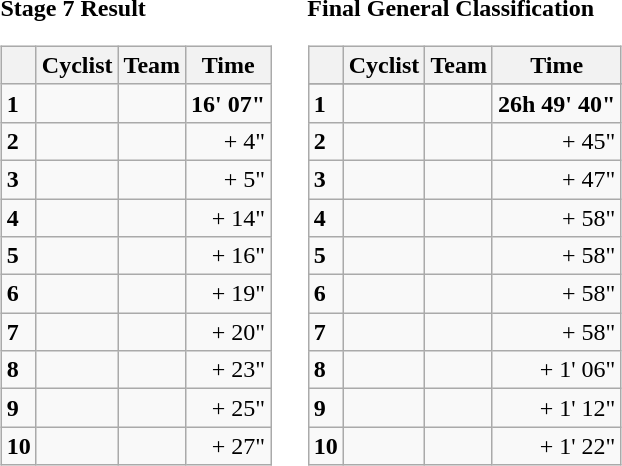<table>
<tr>
<td><strong>Stage 7 Result</strong><br><table class="wikitable">
<tr>
<th></th>
<th>Cyclist</th>
<th>Team</th>
<th>Time</th>
</tr>
<tr>
<td><strong>1</strong></td>
<td><strong></strong></td>
<td><strong></strong></td>
<td align=right><strong>16' 07"</strong></td>
</tr>
<tr>
<td><strong>2</strong></td>
<td></td>
<td></td>
<td align=right>+ 4"</td>
</tr>
<tr>
<td><strong>3</strong></td>
<td></td>
<td></td>
<td align=right>+ 5"</td>
</tr>
<tr>
<td><strong>4</strong></td>
<td></td>
<td></td>
<td align=right>+ 14"</td>
</tr>
<tr>
<td><strong>5</strong></td>
<td></td>
<td></td>
<td align=right>+ 16"</td>
</tr>
<tr>
<td><strong>6</strong></td>
<td></td>
<td></td>
<td align=right>+ 19"</td>
</tr>
<tr>
<td><strong>7</strong></td>
<td></td>
<td></td>
<td align=right>+ 20"</td>
</tr>
<tr>
<td><strong>8</strong></td>
<td></td>
<td></td>
<td align=right>+ 23"</td>
</tr>
<tr>
<td><strong>9</strong></td>
<td></td>
<td></td>
<td align=right>+ 25"</td>
</tr>
<tr>
<td><strong>10</strong></td>
<td></td>
<td></td>
<td align=right>+ 27"</td>
</tr>
</table>
</td>
<td></td>
<td><strong>Final General Classification</strong><br><table class="wikitable">
<tr>
<th></th>
<th>Cyclist</th>
<th>Team</th>
<th>Time</th>
</tr>
<tr>
</tr>
<tr>
<td><strong>1</strong></td>
<td><strong></strong></td>
<td><strong></strong></td>
<td align=right><strong>26h 49' 40"</strong></td>
</tr>
<tr>
<td><strong>2</strong></td>
<td></td>
<td></td>
<td align=right>+ 45"</td>
</tr>
<tr>
<td><strong>3</strong></td>
<td></td>
<td></td>
<td align=right>+ 47"</td>
</tr>
<tr>
<td><strong>4</strong></td>
<td></td>
<td></td>
<td align=right>+ 58"</td>
</tr>
<tr>
<td><strong>5</strong></td>
<td></td>
<td></td>
<td align=right>+ 58"</td>
</tr>
<tr>
<td><strong>6</strong></td>
<td></td>
<td></td>
<td align=right>+ 58"</td>
</tr>
<tr>
<td><strong>7</strong></td>
<td></td>
<td></td>
<td align=right>+ 58"</td>
</tr>
<tr>
<td><strong>8</strong></td>
<td></td>
<td></td>
<td align=right>+ 1' 06"</td>
</tr>
<tr>
<td><strong>9</strong></td>
<td></td>
<td></td>
<td align=right>+ 1' 12"</td>
</tr>
<tr>
<td><strong>10</strong></td>
<td></td>
<td></td>
<td align=right>+ 1' 22"</td>
</tr>
</table>
</td>
</tr>
</table>
